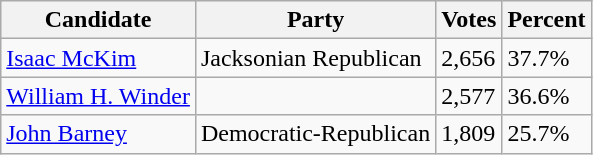<table class=wikitable>
<tr>
<th>Candidate</th>
<th>Party</th>
<th>Votes</th>
<th>Percent</th>
</tr>
<tr>
<td><a href='#'>Isaac McKim</a></td>
<td>Jacksonian Republican</td>
<td>2,656</td>
<td>37.7%</td>
</tr>
<tr>
<td><a href='#'>William H. Winder</a></td>
<td></td>
<td>2,577</td>
<td>36.6%</td>
</tr>
<tr>
<td><a href='#'>John Barney</a></td>
<td>Democratic-Republican</td>
<td>1,809</td>
<td>25.7%</td>
</tr>
</table>
